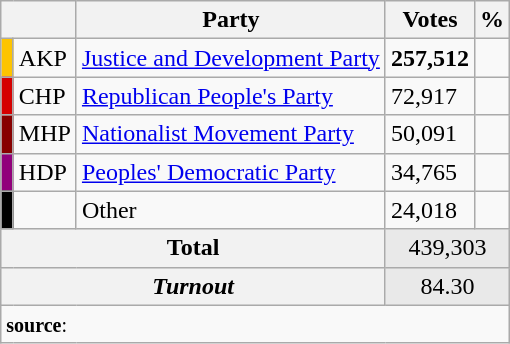<table class="wikitable">
<tr>
<th colspan="2" align="center"></th>
<th align="center">Party</th>
<th align="center">Votes</th>
<th align="center">%</th>
</tr>
<tr align="left">
<td bgcolor="#FDC400" width="1"></td>
<td>AKP</td>
<td><a href='#'>Justice and Development Party</a></td>
<td><strong>257,512</strong></td>
<td><strong></strong></td>
</tr>
<tr align="left">
<td bgcolor="#d50000" width="1"></td>
<td>CHP</td>
<td><a href='#'>Republican People's Party</a></td>
<td>72,917</td>
<td></td>
</tr>
<tr align="left">
<td bgcolor="#870000" width="1"></td>
<td>MHP</td>
<td><a href='#'>Nationalist Movement Party</a></td>
<td>50,091</td>
<td></td>
</tr>
<tr align="left">
<td bgcolor="#91007B" width="1"></td>
<td>HDP</td>
<td><a href='#'>Peoples' Democratic Party</a></td>
<td>34,765</td>
<td></td>
</tr>
<tr align="left">
<td bgcolor=" " width="1"></td>
<td></td>
<td>Other</td>
<td>24,018</td>
<td></td>
</tr>
<tr align="left" style="background-color:#E9E9E9">
<th colspan="3" align="center"><strong>Total</strong></th>
<td colspan="5" align="center">439,303</td>
</tr>
<tr align="left" style="background-color:#E9E9E9">
<th colspan="3" align="center"><em>Turnout</em></th>
<td colspan="5" align="center">84.30</td>
</tr>
<tr>
<td colspan="9" align="left"><small><strong>source</strong>: </small></td>
</tr>
</table>
